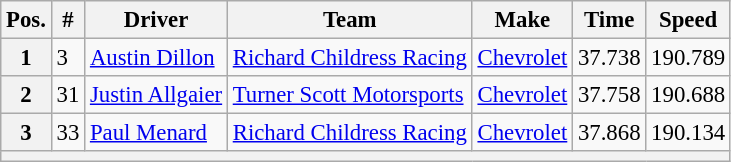<table class="wikitable" style="font-size:95%">
<tr>
<th>Pos.</th>
<th>#</th>
<th>Driver</th>
<th>Team</th>
<th>Make</th>
<th>Time</th>
<th>Speed</th>
</tr>
<tr>
<th>1</th>
<td>3</td>
<td><a href='#'>Austin Dillon</a></td>
<td><a href='#'>Richard Childress Racing</a></td>
<td><a href='#'>Chevrolet</a></td>
<td>37.738</td>
<td>190.789</td>
</tr>
<tr>
<th>2</th>
<td>31</td>
<td><a href='#'>Justin Allgaier</a></td>
<td><a href='#'>Turner Scott Motorsports</a></td>
<td><a href='#'>Chevrolet</a></td>
<td>37.758</td>
<td>190.688</td>
</tr>
<tr>
<th>3</th>
<td>33</td>
<td><a href='#'>Paul Menard</a></td>
<td><a href='#'>Richard Childress Racing</a></td>
<td><a href='#'>Chevrolet</a></td>
<td>37.868</td>
<td>190.134</td>
</tr>
<tr>
<th colspan="7"></th>
</tr>
</table>
